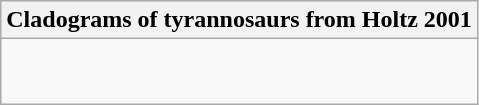<table class="wikitable collapsible collapsed">
<tr>
<th colspan="2">Cladograms of tyrannosaurs from Holtz 2001</th>
</tr>
<tr>
<td><br><br></td>
</tr>
</table>
